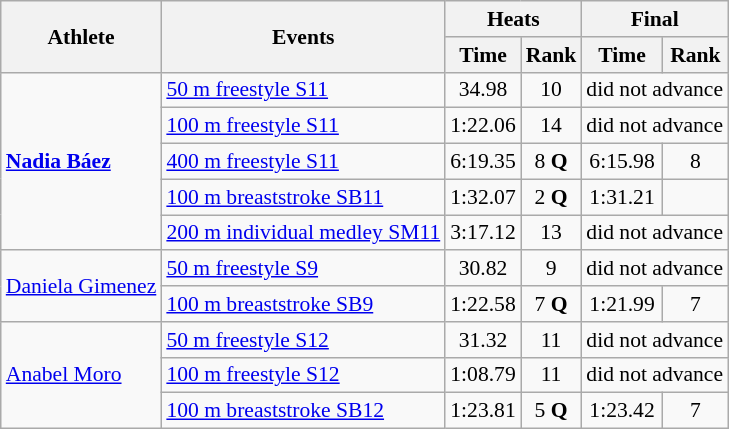<table class=wikitable style="font-size:90%">
<tr>
<th rowspan="2">Athlete</th>
<th rowspan="2">Events</th>
<th colspan="2">Heats</th>
<th colspan="2">Final</th>
</tr>
<tr>
<th>Time</th>
<th>Rank</th>
<th>Time</th>
<th>Rank</th>
</tr>
<tr align=center>
<td align=left rowspan="5"><strong><a href='#'>Nadia Báez</a></strong></td>
<td align=left><a href='#'>50 m freestyle S11</a></td>
<td>34.98</td>
<td>10</td>
<td colspan=2>did not advance</td>
</tr>
<tr align=center>
<td align=left><a href='#'>100 m freestyle S11</a></td>
<td>1:22.06</td>
<td>14</td>
<td colspan=2>did not advance</td>
</tr>
<tr align=center>
<td align=left><a href='#'>400 m freestyle S11</a></td>
<td>6:19.35</td>
<td>8 <strong>Q</strong></td>
<td>6:15.98</td>
<td>8</td>
</tr>
<tr align=center>
<td align=left><a href='#'>100 m breaststroke SB11</a></td>
<td>1:32.07</td>
<td>2 <strong>Q</strong></td>
<td>1:31.21</td>
<td></td>
</tr>
<tr align=center>
<td align=left><a href='#'>200 m individual medley SM11</a></td>
<td>3:17.12</td>
<td>13</td>
<td colspan=2>did not advance</td>
</tr>
<tr align=center>
<td align=left rowspan="2"><a href='#'>Daniela Gimenez</a></td>
<td align=left><a href='#'>50 m freestyle S9</a></td>
<td>30.82</td>
<td>9</td>
<td colspan=2>did not advance</td>
</tr>
<tr align=center>
<td align=left><a href='#'>100 m breaststroke SB9</a></td>
<td>1:22.58</td>
<td>7 <strong>Q</strong></td>
<td>1:21.99</td>
<td>7</td>
</tr>
<tr align=center>
<td align=left rowspan="3"><a href='#'>Anabel Moro</a></td>
<td align=left><a href='#'>50 m freestyle S12</a></td>
<td>31.32</td>
<td>11</td>
<td colspan=2>did not advance</td>
</tr>
<tr align=center>
<td align=left><a href='#'>100 m freestyle S12</a></td>
<td>1:08.79</td>
<td>11</td>
<td colspan=2>did not advance</td>
</tr>
<tr align=center>
<td align=left><a href='#'>100 m breaststroke SB12</a></td>
<td>1:23.81</td>
<td>5 <strong>Q</strong></td>
<td>1:23.42</td>
<td>7</td>
</tr>
</table>
